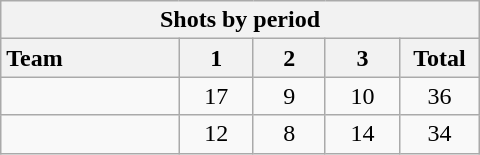<table class="wikitable" style="width:20em; text-align:right;">
<tr>
<th colspan=5>Shots by period</th>
</tr>
<tr>
<th style="width:8em; text-align:left;">Team</th>
<th style="width:3em;">1</th>
<th style="width:3em;">2</th>
<th style="width:3em;">3</th>
<th style="width:3em;">Total</th>
</tr>
<tr style="text-align:center;">
<td style="text-align:left;"></td>
<td>17</td>
<td>9</td>
<td>10</td>
<td>36</td>
</tr>
<tr style="text-align:center;">
<td style="text-align:left;"></td>
<td>12</td>
<td>8</td>
<td>14</td>
<td>34</td>
</tr>
</table>
